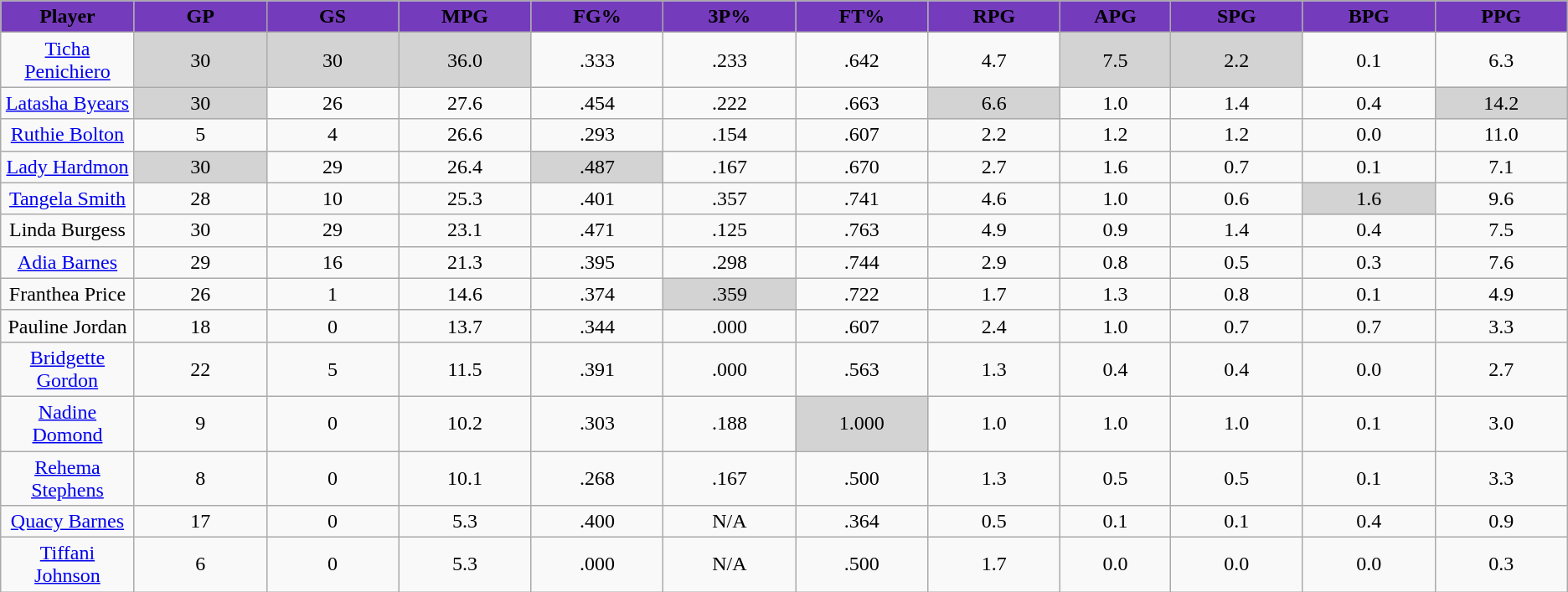<table class="wikitable sortable" style="text-align:center;">
<tr>
<th style="background: #753BBD" width="6%"><span>Player</span></th>
<th style="background: #753BBD" width="6%"><span>GP</span></th>
<th style="background: #753BBD" width="6%"><span>GS</span></th>
<th style="background: #753BBD" width="6%"><span>MPG</span></th>
<th style="background: #753BBD" width="6%"><span>FG%</span></th>
<th style="background: #753BBD" width="6%"><span>3P%</span></th>
<th style="background: #753BBD" width="6%"><span>FT%</span></th>
<th style="background: #753BBD" width="6%"><span>RPG</span></th>
<th style="background: #753BBD" width="5%"><span>APG</span></th>
<th style="background: #753BBD" width="6%"><span>SPG</span></th>
<th style="background: #753BBD" width="6%"><span>BPG</span></th>
<th style="background: #753BBD" width="6%"><span>PPG</span></th>
</tr>
<tr>
<td><a href='#'>Ticha Penichiero</a></td>
<td style="background:#D3D3D3;">30</td>
<td style="background:#D3D3D3;">30</td>
<td style="background:#D3D3D3;">36.0</td>
<td>.333</td>
<td>.233</td>
<td>.642</td>
<td>4.7</td>
<td style="background:#D3D3D3;">7.5</td>
<td style="background:#D3D3D3;">2.2</td>
<td>0.1</td>
<td>6.3</td>
</tr>
<tr>
<td><a href='#'>Latasha Byears</a></td>
<td style="background:#D3D3D3;">30</td>
<td>26</td>
<td>27.6</td>
<td>.454</td>
<td>.222</td>
<td>.663</td>
<td style="background:#D3D3D3;">6.6</td>
<td>1.0</td>
<td>1.4</td>
<td>0.4</td>
<td style="background:#D3D3D3;">14.2</td>
</tr>
<tr>
<td><a href='#'>Ruthie Bolton</a></td>
<td>5</td>
<td>4</td>
<td>26.6</td>
<td>.293</td>
<td>.154</td>
<td>.607</td>
<td>2.2</td>
<td>1.2</td>
<td>1.2</td>
<td>0.0</td>
<td>11.0</td>
</tr>
<tr>
<td><a href='#'>Lady Hardmon</a></td>
<td style="background:#D3D3D3;">30</td>
<td>29</td>
<td>26.4</td>
<td style="background:#D3D3D3;">.487</td>
<td>.167</td>
<td>.670</td>
<td>2.7</td>
<td>1.6</td>
<td>0.7</td>
<td>0.1</td>
<td>7.1</td>
</tr>
<tr>
<td><a href='#'>Tangela Smith</a></td>
<td>28</td>
<td>10</td>
<td>25.3</td>
<td>.401</td>
<td>.357</td>
<td>.741</td>
<td>4.6</td>
<td>1.0</td>
<td>0.6</td>
<td style="background:#D3D3D3;">1.6</td>
<td>9.6</td>
</tr>
<tr>
<td>Linda Burgess</td>
<td>30</td>
<td>29</td>
<td>23.1</td>
<td>.471</td>
<td>.125</td>
<td>.763</td>
<td>4.9</td>
<td>0.9</td>
<td>1.4</td>
<td>0.4</td>
<td>7.5</td>
</tr>
<tr>
<td><a href='#'>Adia Barnes</a></td>
<td>29</td>
<td>16</td>
<td>21.3</td>
<td>.395</td>
<td>.298</td>
<td>.744</td>
<td>2.9</td>
<td>0.8</td>
<td>0.5</td>
<td>0.3</td>
<td>7.6</td>
</tr>
<tr>
<td>Franthea Price</td>
<td>26</td>
<td>1</td>
<td>14.6</td>
<td>.374</td>
<td style="background:#D3D3D3;">.359</td>
<td>.722</td>
<td>1.7</td>
<td>1.3</td>
<td>0.8</td>
<td>0.1</td>
<td>4.9</td>
</tr>
<tr>
<td>Pauline Jordan</td>
<td>18</td>
<td>0</td>
<td>13.7</td>
<td>.344</td>
<td>.000</td>
<td>.607</td>
<td>2.4</td>
<td>1.0</td>
<td>0.7</td>
<td>0.7</td>
<td>3.3</td>
</tr>
<tr>
<td><a href='#'>Bridgette Gordon</a></td>
<td>22</td>
<td>5</td>
<td>11.5</td>
<td>.391</td>
<td>.000</td>
<td>.563</td>
<td>1.3</td>
<td>0.4</td>
<td>0.4</td>
<td>0.0</td>
<td>2.7</td>
</tr>
<tr>
<td><a href='#'>Nadine Domond</a></td>
<td>9</td>
<td>0</td>
<td>10.2</td>
<td>.303</td>
<td>.188</td>
<td style="background:#D3D3D3;">1.000</td>
<td>1.0</td>
<td>1.0</td>
<td>1.0</td>
<td>0.1</td>
<td>3.0</td>
</tr>
<tr>
<td><a href='#'>Rehema Stephens</a></td>
<td>8</td>
<td>0</td>
<td>10.1</td>
<td>.268</td>
<td>.167</td>
<td>.500</td>
<td>1.3</td>
<td>0.5</td>
<td>0.5</td>
<td>0.1</td>
<td>3.3</td>
</tr>
<tr>
<td><a href='#'>Quacy Barnes</a></td>
<td>17</td>
<td>0</td>
<td>5.3</td>
<td>.400</td>
<td>N/A</td>
<td>.364</td>
<td>0.5</td>
<td>0.1</td>
<td>0.1</td>
<td>0.4</td>
<td>0.9</td>
</tr>
<tr>
<td><a href='#'>Tiffani Johnson</a></td>
<td>6</td>
<td>0</td>
<td>5.3</td>
<td>.000</td>
<td>N/A</td>
<td>.500</td>
<td>1.7</td>
<td>0.0</td>
<td>0.0</td>
<td>0.0</td>
<td>0.3</td>
</tr>
</table>
